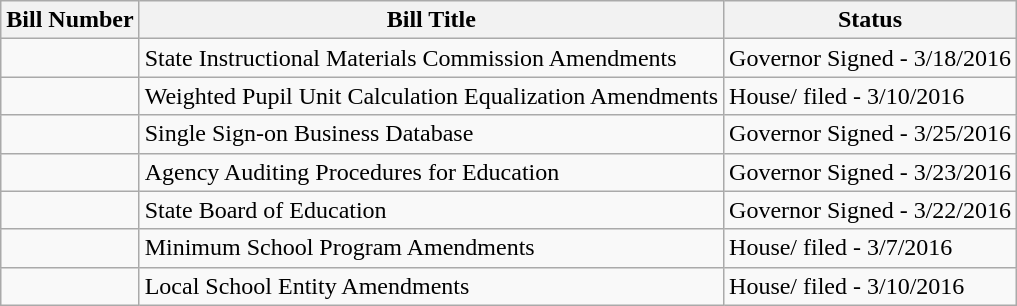<table class="wikitable">
<tr>
<th>Bill Number</th>
<th>Bill Title</th>
<th>Status</th>
</tr>
<tr>
<td></td>
<td>State Instructional Materials Commission Amendments</td>
<td>Governor Signed - 3/18/2016</td>
</tr>
<tr>
<td></td>
<td>Weighted Pupil Unit Calculation Equalization Amendments</td>
<td>House/ filed - 3/10/2016</td>
</tr>
<tr>
<td></td>
<td>Single Sign-on Business Database</td>
<td>Governor Signed - 3/25/2016</td>
</tr>
<tr>
<td></td>
<td>Agency Auditing Procedures for Education</td>
<td>Governor Signed - 3/23/2016</td>
</tr>
<tr>
<td></td>
<td>State Board of Education</td>
<td>Governor Signed - 3/22/2016</td>
</tr>
<tr>
<td></td>
<td>Minimum School Program Amendments</td>
<td>House/ filed - 3/7/2016</td>
</tr>
<tr>
<td></td>
<td>Local School Entity Amendments</td>
<td>House/ filed - 3/10/2016</td>
</tr>
</table>
